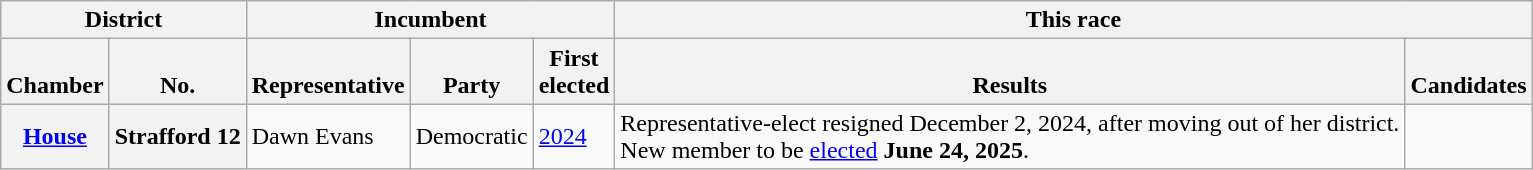<table class="wikitable sortable">
<tr valign=bottom>
<th colspan="2">District</th>
<th colspan="3">Incumbent</th>
<th colspan="2">This race</th>
</tr>
<tr valign=bottom>
<th>Chamber</th>
<th>No.</th>
<th>Representative</th>
<th>Party</th>
<th>First<br>elected</th>
<th>Results</th>
<th>Candidates</th>
</tr>
<tr>
<th><a href='#'>House</a></th>
<th>Strafford 12</th>
<td>Dawn Evans</td>
<td>Democratic</td>
<td><a href='#'>2024</a></td>
<td>Representative-elect resigned December 2, 2024, after moving out of her district.<br>New member to be <a href='#'>elected</a> <strong>June 24, 2025</strong>.</td>
<td nowrap></td>
</tr>
</table>
